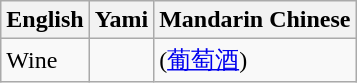<table class="wikitable">
<tr>
<th>English</th>
<th>Yami</th>
<th>Mandarin Chinese</th>
</tr>
<tr>
<td>Wine</td>
<td></td>
<td> (<a href='#'>葡萄酒</a>)</td>
</tr>
</table>
